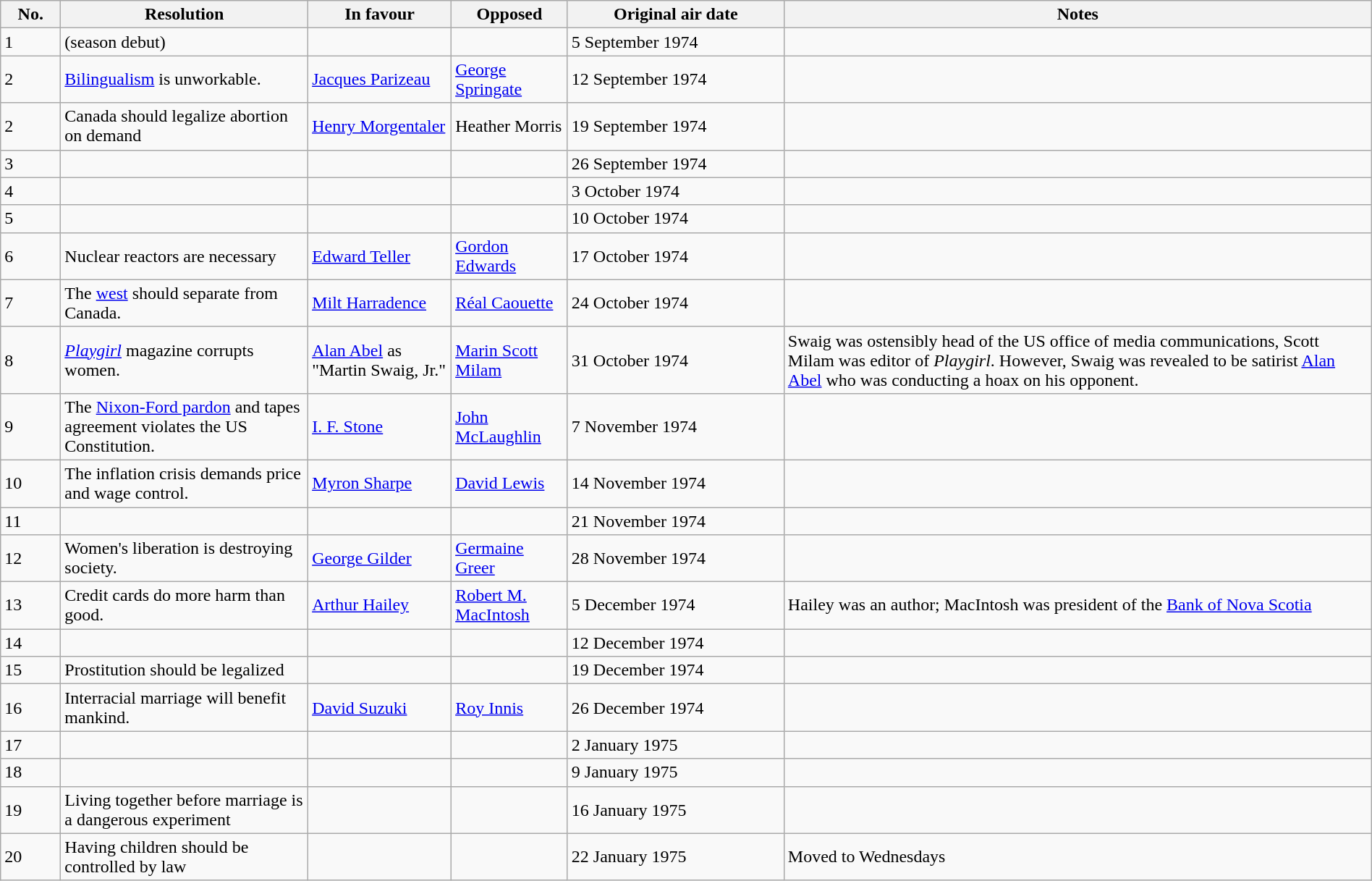<table class="wikitable plainrowheaders" style="width:100%; margin:auto;">
<tr>
<th scope="col" style="width:3em;">No.</th>
<th scope="col">Resolution</th>
<th scope="col">In favour</th>
<th scope="col">Opposed</th>
<th scope="col" style="width:12em;">Original air date</th>
<th scope="col">Notes</th>
</tr>
<tr>
<td>1</td>
<td>(season debut)</td>
<td></td>
<td></td>
<td>5 September 1974</td>
<td></td>
</tr>
<tr>
<td>2</td>
<td><a href='#'>Bilingualism</a> is unworkable.</td>
<td><a href='#'>Jacques Parizeau</a></td>
<td><a href='#'>George Springate</a></td>
<td>12 September 1974</td>
<td></td>
</tr>
<tr>
<td>2</td>
<td>Canada should legalize abortion on demand</td>
<td><a href='#'>Henry Morgentaler</a></td>
<td>Heather Morris</td>
<td>19 September 1974</td>
<td></td>
</tr>
<tr>
<td>3</td>
<td></td>
<td></td>
<td></td>
<td>26 September 1974</td>
<td></td>
</tr>
<tr>
<td>4</td>
<td></td>
<td></td>
<td></td>
<td>3 October 1974</td>
<td></td>
</tr>
<tr>
<td>5</td>
<td></td>
<td></td>
<td></td>
<td>10 October 1974</td>
<td></td>
</tr>
<tr>
<td>6</td>
<td>Nuclear reactors are necessary</td>
<td><a href='#'>Edward Teller</a></td>
<td><a href='#'>Gordon Edwards</a></td>
<td>17 October 1974</td>
<td></td>
</tr>
<tr>
<td>7</td>
<td>The <a href='#'>west</a> should separate from Canada.</td>
<td><a href='#'>Milt Harradence</a></td>
<td><a href='#'>Réal Caouette</a></td>
<td>24 October 1974</td>
<td></td>
</tr>
<tr>
<td>8</td>
<td><em><a href='#'>Playgirl</a></em> magazine corrupts women.</td>
<td><a href='#'>Alan Abel</a> as "Martin Swaig, Jr."</td>
<td><a href='#'>Marin Scott Milam</a></td>
<td>31 October 1974</td>
<td>Swaig was ostensibly head of the US office of media communications, Scott Milam was editor of <em>Playgirl</em>. However, Swaig was revealed to be satirist <a href='#'>Alan Abel</a> who was conducting a hoax on his opponent.</td>
</tr>
<tr>
<td>9</td>
<td>The <a href='#'>Nixon-Ford pardon</a> and tapes agreement violates the US Constitution.</td>
<td><a href='#'>I. F. Stone</a></td>
<td><a href='#'>John McLaughlin</a></td>
<td>7 November 1974</td>
<td></td>
</tr>
<tr>
<td>10</td>
<td>The inflation crisis demands price and wage control.</td>
<td><a href='#'>Myron Sharpe</a></td>
<td><a href='#'>David Lewis</a></td>
<td>14 November 1974</td>
<td></td>
</tr>
<tr>
<td>11</td>
<td></td>
<td></td>
<td></td>
<td>21 November 1974</td>
<td></td>
</tr>
<tr>
<td>12</td>
<td>Women's liberation is destroying society.</td>
<td><a href='#'>George Gilder</a></td>
<td><a href='#'>Germaine Greer</a></td>
<td>28 November 1974</td>
<td></td>
</tr>
<tr>
<td>13</td>
<td>Credit cards do more harm than good.</td>
<td><a href='#'>Arthur Hailey</a></td>
<td><a href='#'>Robert M. MacIntosh</a></td>
<td>5 December 1974</td>
<td>Hailey was an author; MacIntosh was president of the <a href='#'>Bank of Nova Scotia</a></td>
</tr>
<tr>
<td>14</td>
<td></td>
<td></td>
<td></td>
<td>12 December 1974</td>
<td></td>
</tr>
<tr>
<td>15</td>
<td>Prostitution should be legalized</td>
<td></td>
<td></td>
<td>19 December 1974</td>
<td></td>
</tr>
<tr>
<td>16</td>
<td>Interracial marriage will benefit mankind.</td>
<td><a href='#'>David Suzuki</a></td>
<td><a href='#'>Roy Innis</a></td>
<td>26 December 1974</td>
<td></td>
</tr>
<tr>
<td>17</td>
<td></td>
<td></td>
<td></td>
<td>2 January 1975</td>
<td></td>
</tr>
<tr>
<td>18</td>
<td></td>
<td></td>
<td></td>
<td>9 January 1975</td>
<td></td>
</tr>
<tr>
<td>19</td>
<td>Living together before marriage is a dangerous experiment</td>
<td></td>
<td></td>
<td>16 January 1975</td>
<td></td>
</tr>
<tr>
<td>20</td>
<td>Having children should be controlled by law</td>
<td></td>
<td></td>
<td>22 January 1975</td>
<td>Moved to Wednesdays</td>
</tr>
</table>
